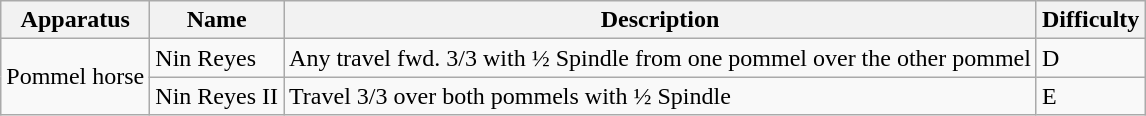<table class="wikitable">
<tr>
<th>Apparatus</th>
<th>Name</th>
<th>Description</th>
<th>Difficulty</th>
</tr>
<tr>
<td rowspan="2">Pommel horse</td>
<td>Nin Reyes</td>
<td>Any travel fwd. 3/3 with ½ Spindle from one pommel over the other pommel</td>
<td>D</td>
</tr>
<tr>
<td>Nin Reyes II</td>
<td>Travel 3/3 over both pommels with ½ Spindle</td>
<td>E</td>
</tr>
</table>
